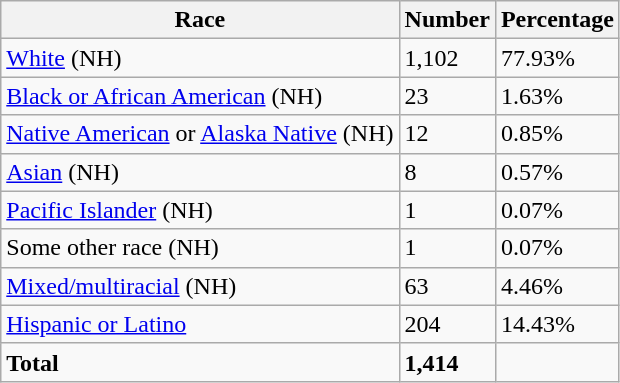<table class="wikitable">
<tr>
<th>Race</th>
<th>Number</th>
<th>Percentage</th>
</tr>
<tr>
<td><a href='#'>White</a> (NH)</td>
<td>1,102</td>
<td>77.93%</td>
</tr>
<tr>
<td><a href='#'>Black or African American</a> (NH)</td>
<td>23</td>
<td>1.63%</td>
</tr>
<tr>
<td><a href='#'>Native American</a> or <a href='#'>Alaska Native</a> (NH)</td>
<td>12</td>
<td>0.85%</td>
</tr>
<tr>
<td><a href='#'>Asian</a> (NH)</td>
<td>8</td>
<td>0.57%</td>
</tr>
<tr>
<td><a href='#'>Pacific Islander</a> (NH)</td>
<td>1</td>
<td>0.07%</td>
</tr>
<tr>
<td>Some other race (NH)</td>
<td>1</td>
<td>0.07%</td>
</tr>
<tr>
<td><a href='#'>Mixed/multiracial</a> (NH)</td>
<td>63</td>
<td>4.46%</td>
</tr>
<tr>
<td><a href='#'>Hispanic or Latino</a></td>
<td>204</td>
<td>14.43%</td>
</tr>
<tr>
<td><strong>Total</strong></td>
<td><strong>1,414</strong></td>
<td></td>
</tr>
</table>
